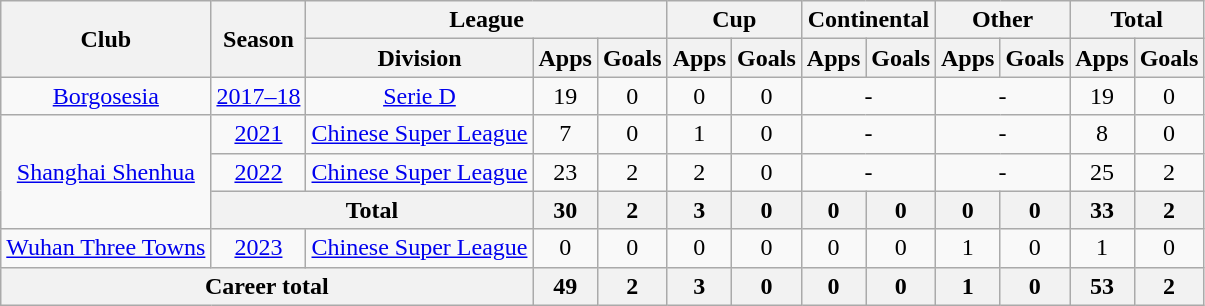<table class="wikitable" style="text-align: center">
<tr>
<th rowspan="2">Club</th>
<th rowspan="2">Season</th>
<th colspan="3">League</th>
<th colspan="2">Cup</th>
<th colspan="2">Continental</th>
<th colspan="2">Other</th>
<th colspan="2">Total</th>
</tr>
<tr>
<th>Division</th>
<th>Apps</th>
<th>Goals</th>
<th>Apps</th>
<th>Goals</th>
<th>Apps</th>
<th>Goals</th>
<th>Apps</th>
<th>Goals</th>
<th>Apps</th>
<th>Goals</th>
</tr>
<tr>
<td><a href='#'>Borgosesia</a></td>
<td><a href='#'>2017–18</a></td>
<td><a href='#'>Serie D</a></td>
<td>19</td>
<td>0</td>
<td>0</td>
<td>0</td>
<td colspan="2">-</td>
<td colspan="2">-</td>
<td>19</td>
<td>0</td>
</tr>
<tr>
<td rowspan=3><a href='#'>Shanghai Shenhua</a></td>
<td><a href='#'>2021</a></td>
<td><a href='#'>Chinese Super League</a></td>
<td>7</td>
<td>0</td>
<td>1</td>
<td>0</td>
<td colspan="2">-</td>
<td colspan="2">-</td>
<td>8</td>
<td>0</td>
</tr>
<tr>
<td><a href='#'>2022</a></td>
<td><a href='#'>Chinese Super League</a></td>
<td>23</td>
<td>2</td>
<td>2</td>
<td>0</td>
<td colspan="2">-</td>
<td colspan="2">-</td>
<td>25</td>
<td>2</td>
</tr>
<tr>
<th colspan="2"><strong>Total</strong></th>
<th>30</th>
<th>2</th>
<th>3</th>
<th>0</th>
<th>0</th>
<th>0</th>
<th>0</th>
<th>0</th>
<th>33</th>
<th>2</th>
</tr>
<tr>
<td><a href='#'>Wuhan Three Towns</a></td>
<td><a href='#'>2023</a></td>
<td><a href='#'>Chinese Super League</a></td>
<td>0</td>
<td>0</td>
<td>0</td>
<td>0</td>
<td>0</td>
<td>0</td>
<td>1</td>
<td>0</td>
<td>1</td>
<td>0</td>
</tr>
<tr>
<th colspan=3>Career total</th>
<th>49</th>
<th>2</th>
<th>3</th>
<th>0</th>
<th>0</th>
<th>0</th>
<th>1</th>
<th>0</th>
<th>53</th>
<th>2</th>
</tr>
</table>
